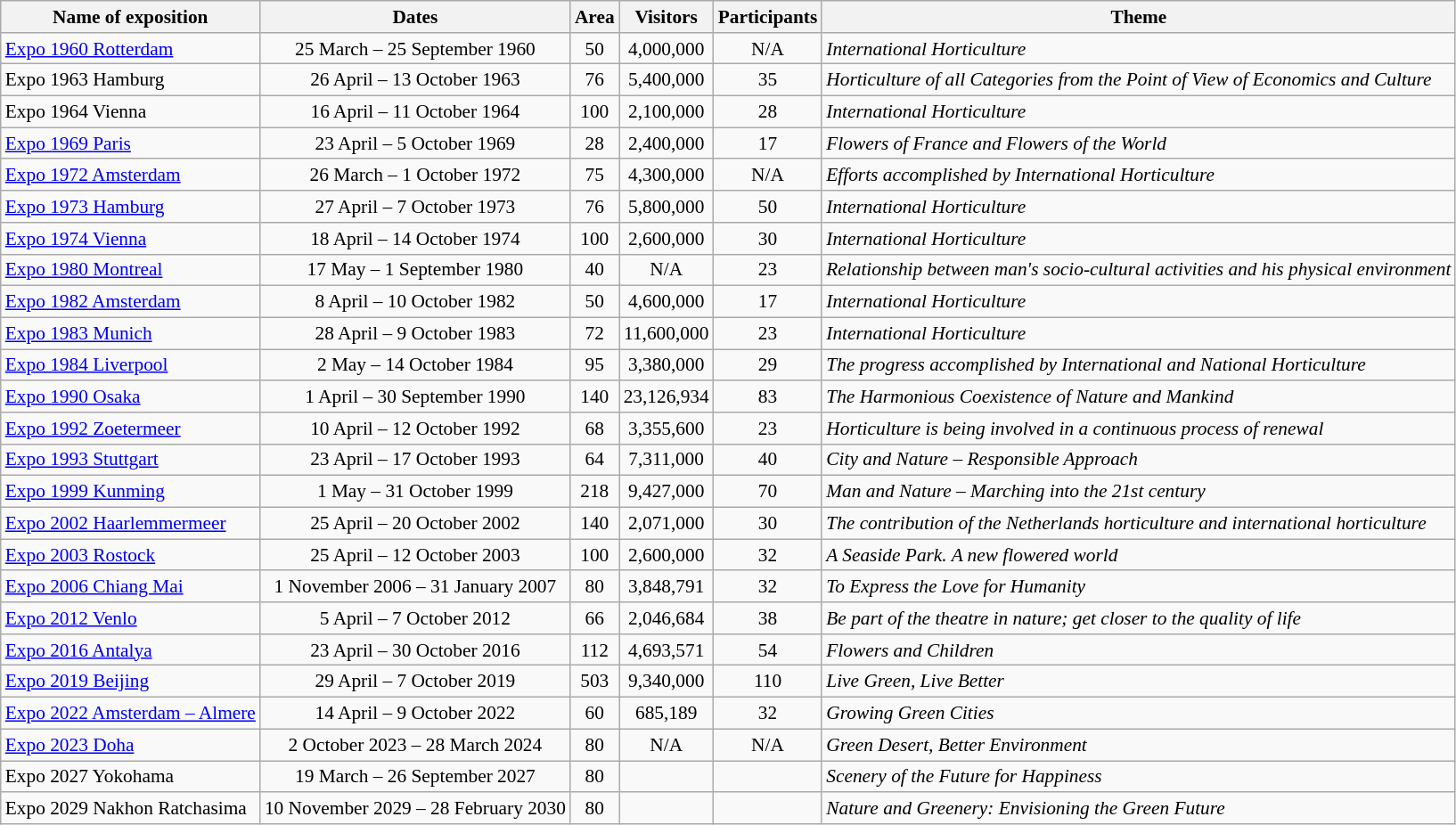<table class="wikitable" style="font-size: 89%;">
<tr>
<th>Name of exposition</th>
<th>Dates</th>
<th>Area</th>
<th>Visitors</th>
<th>Participants</th>
<th>Theme</th>
</tr>
<tr>
<td> <a href='#'>Expo 1960 Rotterdam</a></td>
<td align=center>25 March – 25 September 1960</td>
<td align=center>50</td>
<td align=center>4,000,000</td>
<td align=center>N/A</td>
<td><em>International Horticulture</em></td>
</tr>
<tr>
<td> Expo 1963 Hamburg</td>
<td align=center>26 April – 13 October 1963</td>
<td align=center>76</td>
<td align=center>5,400,000</td>
<td align=center>35</td>
<td><em>Horticulture of all Categories from the Point of View of Economics and Culture</em></td>
</tr>
<tr>
<td> Expo 1964 Vienna</td>
<td align=center>16 April – 11 October 1964</td>
<td align=center>100</td>
<td align=center>2,100,000</td>
<td align=center>28</td>
<td><em>International Horticulture</em></td>
</tr>
<tr>
<td> <a href='#'>Expo 1969 Paris</a></td>
<td align=center>23 April – 5 October 1969</td>
<td align=center>28</td>
<td align=center>2,400,000</td>
<td align=center>17</td>
<td><em>Flowers of France and Flowers of the World</em></td>
</tr>
<tr>
<td> <a href='#'>Expo 1972 Amsterdam</a></td>
<td align=center>26 March – 1 October 1972</td>
<td align=center>75</td>
<td align=center>4,300,000</td>
<td align=center>N/A</td>
<td><em>Efforts accomplished by International Horticulture</em></td>
</tr>
<tr>
<td> <a href='#'>Expo 1973 Hamburg</a></td>
<td align=center>27 April – 7 October 1973</td>
<td align=center>76</td>
<td align=center>5,800,000</td>
<td align=center>50</td>
<td><em>International Horticulture</em></td>
</tr>
<tr>
<td> <a href='#'>Expo 1974 Vienna</a></td>
<td align=center>18 April – 14 October 1974</td>
<td align=center>100</td>
<td align=center>2,600,000</td>
<td align=center>30</td>
<td><em>International Horticulture</em></td>
</tr>
<tr>
<td> <a href='#'>Expo 1980 Montreal</a></td>
<td align=center>17 May – 1 September 1980</td>
<td align=center>40</td>
<td align=center>N/A</td>
<td align=center>23</td>
<td><em>Relationship between man's socio-cultural activities and his physical environment</em></td>
</tr>
<tr>
<td> <a href='#'>Expo 1982 Amsterdam</a></td>
<td align=center>8 April – 10 October 1982</td>
<td align=center>50</td>
<td align=center>4,600,000</td>
<td align=center>17</td>
<td><em>International Horticulture</em></td>
</tr>
<tr>
<td> <a href='#'>Expo 1983 Munich</a></td>
<td align=center>28 April – 9 October 1983</td>
<td align=center>72</td>
<td align=center>11,600,000</td>
<td align=center>23</td>
<td><em>International Horticulture</em></td>
</tr>
<tr>
<td> <a href='#'>Expo 1984 Liverpool</a></td>
<td align=center>2 May – 14 October 1984</td>
<td align=center>95</td>
<td align=center>3,380,000</td>
<td align=center>29</td>
<td><em>The progress accomplished by International and National Horticulture</em></td>
</tr>
<tr>
<td> <a href='#'>Expo 1990 Osaka</a></td>
<td align=center>1 April – 30 September 1990</td>
<td align=center>140</td>
<td align=center>23,126,934</td>
<td align=center>83</td>
<td><em>The Harmonious Coexistence of Nature and Mankind</em></td>
</tr>
<tr>
<td> <a href='#'>Expo 1992 Zoetermeer</a></td>
<td align=center>10 April – 12 October 1992</td>
<td align=center>68</td>
<td align=center>3,355,600</td>
<td align=center>23</td>
<td><em>Horticulture is being involved in a continuous process of renewal</em></td>
</tr>
<tr>
<td> <a href='#'>Expo 1993 Stuttgart</a></td>
<td align=center>23 April – 17 October 1993</td>
<td align=center>64</td>
<td align=center>7,311,000</td>
<td align=center>40</td>
<td><em>City and Nature – Responsible Approach</em></td>
</tr>
<tr>
<td> <a href='#'>Expo 1999 Kunming</a></td>
<td align=center>1 May – 31 October 1999</td>
<td align=center>218</td>
<td align=center>9,427,000</td>
<td align=center>70</td>
<td><em>Man and Nature – Marching into the 21st century</em></td>
</tr>
<tr>
<td> <a href='#'>Expo 2002 Haarlemmermeer</a></td>
<td align=center>25 April – 20 October 2002</td>
<td align=center>140</td>
<td align=center>2,071,000</td>
<td align=center>30</td>
<td><em>The contribution of the Netherlands horticulture and international horticulture</em></td>
</tr>
<tr>
<td> <a href='#'>Expo 2003 Rostock</a></td>
<td align=center>25 April – 12 October 2003</td>
<td align=center>100</td>
<td align=center>2,600,000</td>
<td align=center>32</td>
<td><em>A Seaside Park. A new flowered world</em></td>
</tr>
<tr>
<td> <a href='#'>Expo 2006 Chiang Mai</a></td>
<td align=center>1 November 2006 – 31 January 2007</td>
<td align=center>80</td>
<td align=center>3,848,791</td>
<td align=center>32</td>
<td><em>To Express the Love for Humanity</em></td>
</tr>
<tr>
<td> <a href='#'>Expo 2012 Venlo</a></td>
<td align=center>5 April – 7 October 2012</td>
<td align=center>66</td>
<td align=center>2,046,684</td>
<td align=center>38</td>
<td><em>Be part of the theatre in nature; get closer to the quality of life</em></td>
</tr>
<tr>
<td> <a href='#'>Expo 2016 Antalya</a></td>
<td align=center>23 April – 30 October 2016</td>
<td align=center>112</td>
<td align=center>4,693,571</td>
<td align=center>54</td>
<td><em>Flowers and Children</em></td>
</tr>
<tr>
<td> <a href='#'>Expo 2019 Beijing</a></td>
<td align=center>29 April – 7 October 2019</td>
<td align=center>503</td>
<td align=center>9,340,000</td>
<td align=center>110</td>
<td><em>Live Green, Live Better</em></td>
</tr>
<tr>
<td> <a href='#'>Expo 2022 Amsterdam – Almere</a></td>
<td align=center>14 April – 9 October 2022</td>
<td align=center>60</td>
<td align=center>685,189</td>
<td align=center>32</td>
<td><em>Growing Green Cities</em></td>
</tr>
<tr>
<td> <a href='#'>Expo 2023 Doha</a></td>
<td align=center>2 October 2023 – 28 March 2024</td>
<td align=center>80</td>
<td align=center>N/A</td>
<td align=center>N/A</td>
<td><em>Green Desert, Better Environment</em></td>
</tr>
<tr>
<td> Expo 2027 Yokohama</td>
<td align=center>19 March – 26 September 2027</td>
<td align=center>80</td>
<td align=center></td>
<td align=center></td>
<td><em>Scenery of the Future for Happiness</em></td>
</tr>
<tr>
<td> Expo 2029 Nakhon Ratchasima</td>
<td align=center>10 November 2029 – 28 February 2030</td>
<td align=center>80</td>
<td align=center></td>
<td align=center></td>
<td><em>Nature and Greenery: Envisioning the Green Future</em></td>
</tr>
</table>
